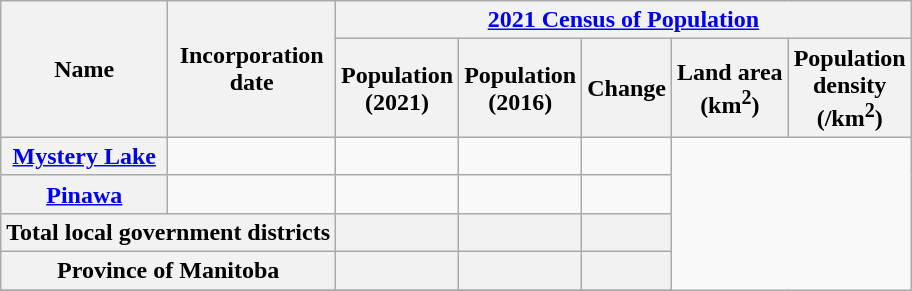<table class="wikitable sortable plainrowheaders collapsible">
<tr>
<th scope="col" rowspan=2>Name</th>
<th scope="col" rowspan=2>Incorporation<br>date</th>
<th scope="colgroup" colspan=5><a href='#'>2021 Census of Population</a></th>
</tr>
<tr>
<th scope="col" data-sort-type="number">Population<br>(2021)</th>
<th scope="col" data-sort-type="number">Population<br>(2016)</th>
<th scope="col" data-sort-type="number">Change<br></th>
<th scope="col" data-sort-type="number">Land area<br>(km<sup>2</sup>)</th>
<th scope="col" data-sort-type="number">Population<br>density<br>(/km<sup>2</sup>)</th>
</tr>
<tr>
<th scope="row"><a href='#'>Mystery Lake</a></th>
<td align=center></td>
<td></td>
<td align=right></td>
<td align=right></td>
</tr>
<tr>
<th scope="row"><a href='#'>Pinawa</a></th>
<td align=center></td>
<td></td>
<td align=right></td>
<td align=right></td>
</tr>
<tr class="sortbottom" align="center" style="background-color:#f2f2f2">
<th scope="row" style="text-align:center" colspan=2><strong>Total local government districts</strong></th>
<td></td>
<td align="right"><strong></strong></td>
<td align="right"><strong></strong></td>
</tr>
<tr class="sortbottom" align="center" style="background-color:#f2f2f2">
<th scope="row" style="text-align:center" colspan=2><strong>Province of Manitoba</strong></th>
<td></td>
<td align="right"><strong></strong></td>
<td align="right"><strong></strong></td>
</tr>
<tr>
</tr>
</table>
